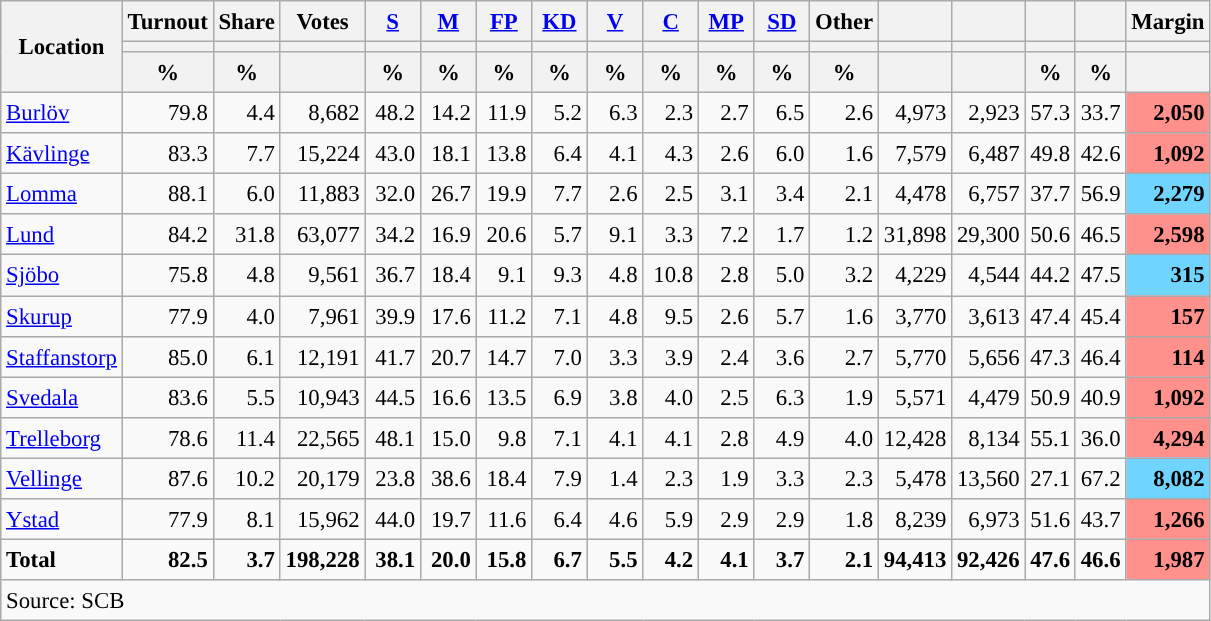<table class="wikitable sortable" style="text-align:right; font-size:95%; line-height:20px;">
<tr>
<th rowspan="3">Location</th>
<th>Turnout</th>
<th>Share</th>
<th>Votes</th>
<th width="30px" class="unsortable"><a href='#'>S</a></th>
<th width="30px" class="unsortable"><a href='#'>M</a></th>
<th width="30px" class="unsortable"><a href='#'>FP</a></th>
<th width="30px" class="unsortable"><a href='#'>KD</a></th>
<th width="30px" class="unsortable"><a href='#'>V</a></th>
<th width="30px" class="unsortable"><a href='#'>C</a></th>
<th width="30px" class="unsortable"><a href='#'>MP</a></th>
<th width="30px" class="unsortable"><a href='#'>SD</a></th>
<th width="30px" class="unsortable">Other</th>
<th></th>
<th></th>
<th></th>
<th></th>
<th>Margin</th>
</tr>
<tr>
<th></th>
<th></th>
<th></th>
<th style="background:"></th>
<th style="background:"></th>
<th style="background:"></th>
<th style="background:"></th>
<th style="background:"></th>
<th style="background:"></th>
<th style="background:"></th>
<th style="background:"></th>
<th style="background:"></th>
<th style="background:"></th>
<th style="background:"></th>
<th style="background:"></th>
<th style="background:"></th>
<th></th>
</tr>
<tr>
<th data-sort-type="number">%</th>
<th data-sort-type="number">%</th>
<th></th>
<th data-sort-type="number">%</th>
<th data-sort-type="number">%</th>
<th data-sort-type="number">%</th>
<th data-sort-type="number">%</th>
<th data-sort-type="number">%</th>
<th data-sort-type="number">%</th>
<th data-sort-type="number">%</th>
<th data-sort-type="number">%</th>
<th data-sort-type="number">%</th>
<th data-sort-type="number"></th>
<th data-sort-type="number"></th>
<th data-sort-type="number">%</th>
<th data-sort-type="number">%</th>
<th data-sort-type="number"></th>
</tr>
<tr>
<td align=left><a href='#'>Burlöv</a></td>
<td>79.8</td>
<td>4.4</td>
<td>8,682</td>
<td>48.2</td>
<td>14.2</td>
<td>11.9</td>
<td>5.2</td>
<td>6.3</td>
<td>2.3</td>
<td>2.7</td>
<td>6.5</td>
<td>2.6</td>
<td>4,973</td>
<td>2,923</td>
<td>57.3</td>
<td>33.7</td>
<td bgcolor=#ff908c><strong>2,050</strong></td>
</tr>
<tr>
<td align=left><a href='#'>Kävlinge</a></td>
<td>83.3</td>
<td>7.7</td>
<td>15,224</td>
<td>43.0</td>
<td>18.1</td>
<td>13.8</td>
<td>6.4</td>
<td>4.1</td>
<td>4.3</td>
<td>2.6</td>
<td>6.0</td>
<td>1.6</td>
<td>7,579</td>
<td>6,487</td>
<td>49.8</td>
<td>42.6</td>
<td bgcolor=#ff908c><strong>1,092</strong></td>
</tr>
<tr>
<td align=left><a href='#'>Lomma</a></td>
<td>88.1</td>
<td>6.0</td>
<td>11,883</td>
<td>32.0</td>
<td>26.7</td>
<td>19.9</td>
<td>7.7</td>
<td>2.6</td>
<td>2.5</td>
<td>3.1</td>
<td>3.4</td>
<td>2.1</td>
<td>4,478</td>
<td>6,757</td>
<td>37.7</td>
<td>56.9</td>
<td bgcolor=#6fd5fe><strong>2,279</strong></td>
</tr>
<tr>
<td align=left><a href='#'>Lund</a></td>
<td>84.2</td>
<td>31.8</td>
<td>63,077</td>
<td>34.2</td>
<td>16.9</td>
<td>20.6</td>
<td>5.7</td>
<td>9.1</td>
<td>3.3</td>
<td>7.2</td>
<td>1.7</td>
<td>1.2</td>
<td>31,898</td>
<td>29,300</td>
<td>50.6</td>
<td>46.5</td>
<td bgcolor=#ff908c><strong>2,598</strong></td>
</tr>
<tr>
<td align=left><a href='#'>Sjöbo</a></td>
<td>75.8</td>
<td>4.8</td>
<td>9,561</td>
<td>36.7</td>
<td>18.4</td>
<td>9.1</td>
<td>9.3</td>
<td>4.8</td>
<td>10.8</td>
<td>2.8</td>
<td>5.0</td>
<td>3.2</td>
<td>4,229</td>
<td>4,544</td>
<td>44.2</td>
<td>47.5</td>
<td bgcolor=#6fd5fe><strong>315</strong></td>
</tr>
<tr>
<td align=left><a href='#'>Skurup</a></td>
<td>77.9</td>
<td>4.0</td>
<td>7,961</td>
<td>39.9</td>
<td>17.6</td>
<td>11.2</td>
<td>7.1</td>
<td>4.8</td>
<td>9.5</td>
<td>2.6</td>
<td>5.7</td>
<td>1.6</td>
<td>3,770</td>
<td>3,613</td>
<td>47.4</td>
<td>45.4</td>
<td bgcolor=#ff908c><strong>157</strong></td>
</tr>
<tr>
<td align=left><a href='#'>Staffanstorp</a></td>
<td>85.0</td>
<td>6.1</td>
<td>12,191</td>
<td>41.7</td>
<td>20.7</td>
<td>14.7</td>
<td>7.0</td>
<td>3.3</td>
<td>3.9</td>
<td>2.4</td>
<td>3.6</td>
<td>2.7</td>
<td>5,770</td>
<td>5,656</td>
<td>47.3</td>
<td>46.4</td>
<td bgcolor=#ff908c><strong>114</strong></td>
</tr>
<tr>
<td align=left><a href='#'>Svedala</a></td>
<td>83.6</td>
<td>5.5</td>
<td>10,943</td>
<td>44.5</td>
<td>16.6</td>
<td>13.5</td>
<td>6.9</td>
<td>3.8</td>
<td>4.0</td>
<td>2.5</td>
<td>6.3</td>
<td>1.9</td>
<td>5,571</td>
<td>4,479</td>
<td>50.9</td>
<td>40.9</td>
<td bgcolor=#ff908c><strong>1,092</strong></td>
</tr>
<tr>
<td align=left><a href='#'>Trelleborg</a></td>
<td>78.6</td>
<td>11.4</td>
<td>22,565</td>
<td>48.1</td>
<td>15.0</td>
<td>9.8</td>
<td>7.1</td>
<td>4.1</td>
<td>4.1</td>
<td>2.8</td>
<td>4.9</td>
<td>4.0</td>
<td>12,428</td>
<td>8,134</td>
<td>55.1</td>
<td>36.0</td>
<td bgcolor=#ff908c><strong>4,294</strong></td>
</tr>
<tr>
<td align=left><a href='#'>Vellinge</a></td>
<td>87.6</td>
<td>10.2</td>
<td>20,179</td>
<td>23.8</td>
<td>38.6</td>
<td>18.4</td>
<td>7.9</td>
<td>1.4</td>
<td>2.3</td>
<td>1.9</td>
<td>3.3</td>
<td>2.3</td>
<td>5,478</td>
<td>13,560</td>
<td>27.1</td>
<td>67.2</td>
<td bgcolor=#6fd5fe><strong>8,082</strong></td>
</tr>
<tr>
<td align=left><a href='#'>Ystad</a></td>
<td>77.9</td>
<td>8.1</td>
<td>15,962</td>
<td>44.0</td>
<td>19.7</td>
<td>11.6</td>
<td>6.4</td>
<td>4.6</td>
<td>5.9</td>
<td>2.9</td>
<td>2.9</td>
<td>1.8</td>
<td>8,239</td>
<td>6,973</td>
<td>51.6</td>
<td>43.7</td>
<td bgcolor=#ff908c><strong>1,266</strong></td>
</tr>
<tr>
<td align=left><strong>Total</strong></td>
<td><strong>82.5</strong></td>
<td><strong>3.7</strong></td>
<td><strong>198,228</strong></td>
<td><strong>38.1</strong></td>
<td><strong>20.0</strong></td>
<td><strong>15.8</strong></td>
<td><strong>6.7</strong></td>
<td><strong>5.5</strong></td>
<td><strong>4.2</strong></td>
<td><strong>4.1</strong></td>
<td><strong>3.7</strong></td>
<td><strong>2.1</strong></td>
<td><strong>94,413</strong></td>
<td><strong>92,426</strong></td>
<td><strong>47.6</strong></td>
<td><strong>46.6</strong></td>
<td bgcolor=#ff908c><strong>1,987</strong></td>
</tr>
<tr>
<td align=left colspan=18>Source: SCB </td>
</tr>
</table>
